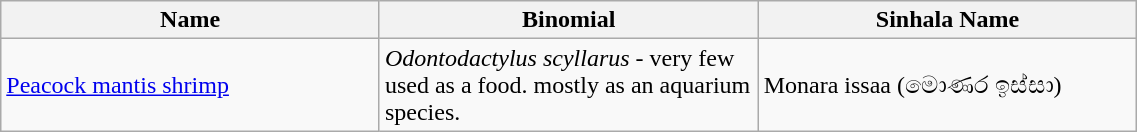<table width=60% class="wikitable">
<tr>
<th width=20%>Name</th>
<th width=20%>Binomial</th>
<th width=20%>Sinhala Name</th>
</tr>
<tr>
<td><a href='#'>Peacock mantis shrimp</a><br></td>
<td><em>Odontodactylus scyllarus</em> - very few used as a food. mostly as an aquarium species.</td>
<td>Monara issaa (මොණර ඉස්සා)</td>
</tr>
</table>
